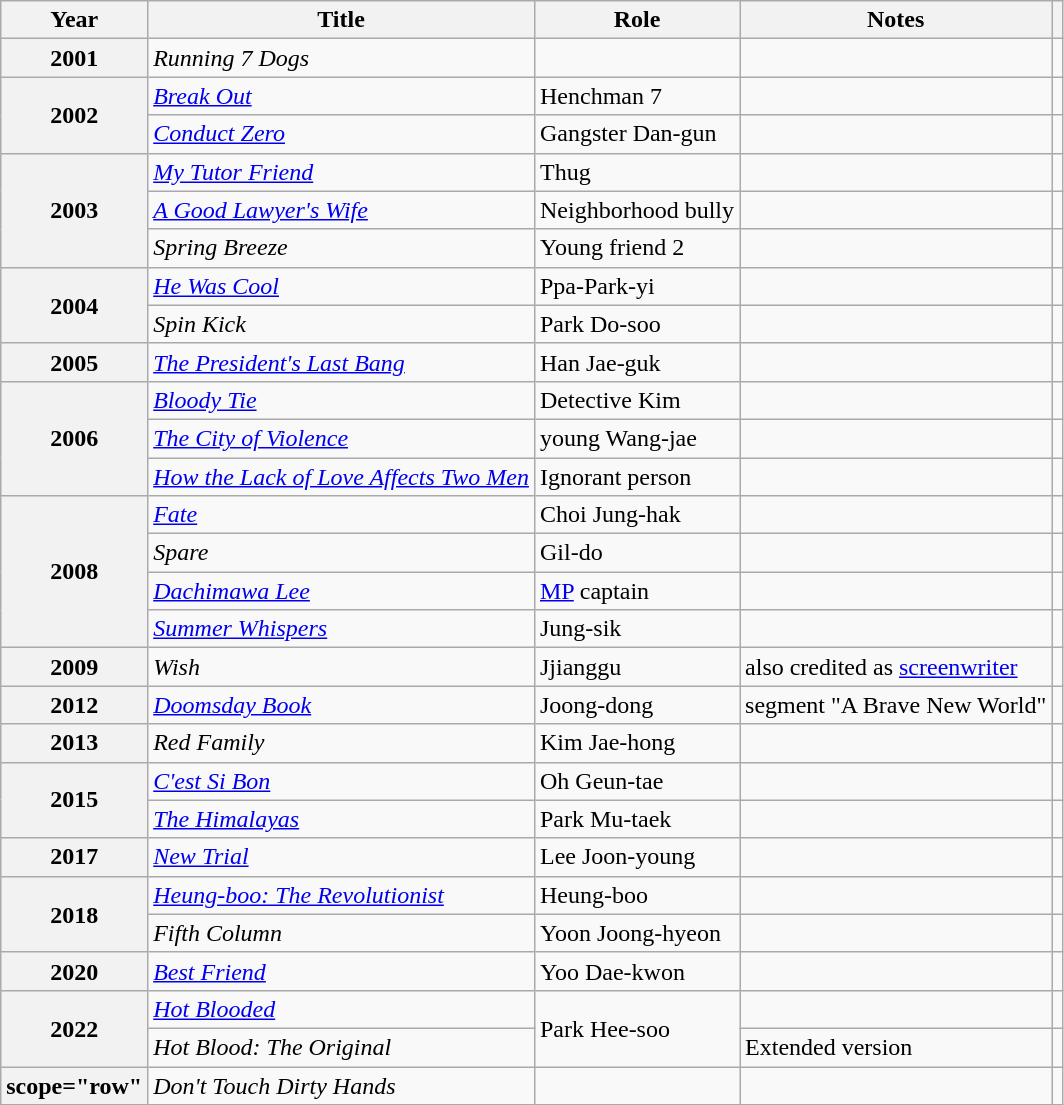<table class="wikitable plainrowheaders sortable">
<tr>
<th scope="col">Year</th>
<th scope="col">Title</th>
<th scope="col">Role</th>
<th scope="col" class="unsortable">Notes</th>
<th scope="col" class="unsortable"></th>
</tr>
<tr>
<th scope="row">2001</th>
<td><em>Running 7 Dogs</em></td>
<td></td>
<td></td>
<td style="text-align:center"></td>
</tr>
<tr>
<th scope="row" rowspan="2">2002</th>
<td><em><a href='#'>Break Out</a></em></td>
<td>Henchman 7</td>
<td></td>
<td style="text-align:center"></td>
</tr>
<tr>
<td><em><a href='#'>Conduct Zero</a></em></td>
<td>Gangster Dan-gun</td>
<td></td>
<td style="text-align:center"></td>
</tr>
<tr>
<th scope="row" rowspan="3">2003</th>
<td><em><a href='#'>My Tutor Friend</a></em></td>
<td>Thug</td>
<td></td>
<td style="text-align:center"></td>
</tr>
<tr>
<td><em><a href='#'>A Good Lawyer's Wife</a></em></td>
<td>Neighborhood bully</td>
<td></td>
<td style="text-align:center"></td>
</tr>
<tr>
<td><em>Spring Breeze</em></td>
<td>Young friend 2</td>
<td></td>
<td style="text-align:center"></td>
</tr>
<tr>
<th scope="row" rowspan="2">2004</th>
<td><em><a href='#'>He Was Cool</a></em></td>
<td>Ppa-Park-yi</td>
<td></td>
<td style="text-align:center"></td>
</tr>
<tr>
<td><em>Spin Kick</em></td>
<td>Park Do-soo</td>
<td></td>
<td style="text-align:center"></td>
</tr>
<tr>
<th scope="row">2005</th>
<td><em><a href='#'>The President's Last Bang</a></em></td>
<td>Han Jae-guk</td>
<td></td>
<td style="text-align:center"></td>
</tr>
<tr>
<th scope="row" rowspan="3">2006</th>
<td><em><a href='#'>Bloody Tie</a></em></td>
<td>Detective Kim</td>
<td></td>
<td style="text-align:center"></td>
</tr>
<tr>
<td><em><a href='#'>The City of Violence</a></em></td>
<td>young Wang-jae</td>
<td></td>
<td style="text-align:center"></td>
</tr>
<tr>
<td><em><a href='#'>How the Lack of Love Affects Two Men</a></em></td>
<td>Ignorant person</td>
<td></td>
<td style="text-align:center"></td>
</tr>
<tr>
<th scope="row" rowspan="4">2008</th>
<td><em><a href='#'>Fate</a></em></td>
<td>Choi Jung-hak</td>
<td></td>
<td style="text-align:center"></td>
</tr>
<tr>
<td><em>Spare</em></td>
<td>Gil-do</td>
<td></td>
<td style="text-align:center"></td>
</tr>
<tr>
<td><em><a href='#'>Dachimawa Lee</a></em></td>
<td><a href='#'>MP</a> captain</td>
<td></td>
<td style="text-align:center"></td>
</tr>
<tr>
<td><em><a href='#'>Summer Whispers</a></em></td>
<td>Jung-sik</td>
<td></td>
<td style="text-align:center"></td>
</tr>
<tr>
<th scope="row">2009</th>
<td><em>Wish</em></td>
<td>Jjianggu</td>
<td>also credited as <a href='#'>screenwriter</a></td>
<td style="text-align:center"></td>
</tr>
<tr>
<th scope="row">2012</th>
<td><em><a href='#'>Doomsday Book</a></em></td>
<td>Joong-dong</td>
<td>segment "A Brave New World"</td>
<td style="text-align:center"></td>
</tr>
<tr>
<th scope="row">2013</th>
<td><em>Red Family</em></td>
<td>Kim Jae-hong</td>
<td></td>
<td style="text-align:center"></td>
</tr>
<tr>
<th scope="row" rowspan="2">2015</th>
<td><em><a href='#'>C'est Si Bon</a></em></td>
<td>Oh Geun-tae</td>
<td></td>
<td style="text-align:center"></td>
</tr>
<tr>
<td><em><a href='#'>The Himalayas</a></em></td>
<td>Park Mu-taek</td>
<td></td>
<td style="text-align:center"></td>
</tr>
<tr>
<th scope="row">2017</th>
<td><em><a href='#'>New Trial</a></em></td>
<td>Lee Joon-young</td>
<td></td>
<td style="text-align:center"></td>
</tr>
<tr>
<th scope="row" rowspan="2">2018</th>
<td><em><a href='#'>Heung-boo: The Revolutionist</a></em></td>
<td>Heung-boo</td>
<td></td>
<td style="text-align:center"></td>
</tr>
<tr>
<td><em>Fifth Column</em></td>
<td>Yoon Joong-hyeon</td>
<td></td>
<td style="text-align:center"></td>
</tr>
<tr>
<th scope="row">2020</th>
<td><em><a href='#'>Best Friend</a></em></td>
<td>Yoo Dae-kwon</td>
<td></td>
<td style="text-align:center"></td>
</tr>
<tr>
<th scope="row" rowspan="2">2022</th>
<td><em><a href='#'>Hot Blooded</a></em></td>
<td rowspan="2">Park Hee-soo</td>
<td></td>
<td style="text-align:center"></td>
</tr>
<tr>
<td><em>Hot Blood: The Original</em></td>
<td>Extended version</td>
<td style="text-align:center"></td>
</tr>
<tr>
<th>scope="row" </th>
<td><em>Don't Touch Dirty Hands</em></td>
<td></td>
<td></td>
<td style="text-align:center"></td>
</tr>
</table>
